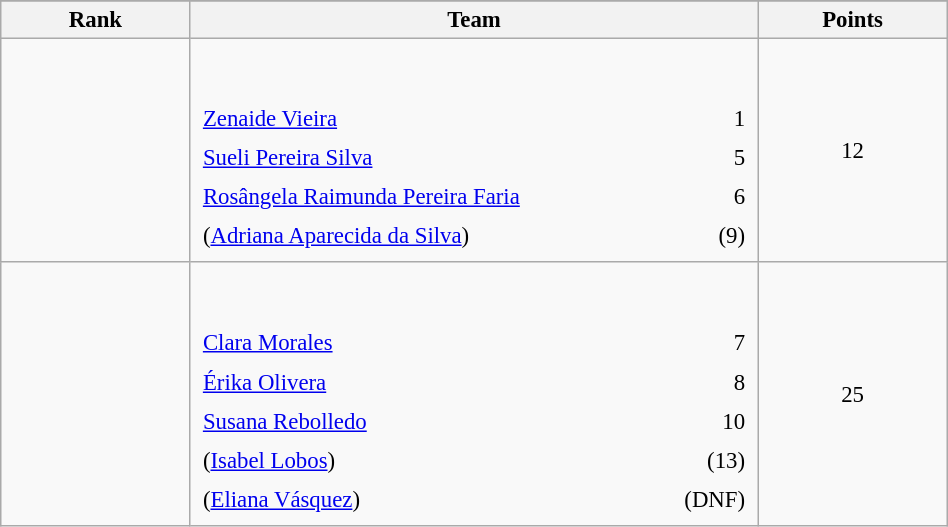<table class="wikitable sortable" style=" text-align:center; font-size:95%;" width="50%">
<tr>
</tr>
<tr>
<th width=10%>Rank</th>
<th width=30%>Team</th>
<th width=10%>Points</th>
</tr>
<tr>
<td align=center></td>
<td align=left> <br><br><table width=100%>
<tr>
<td align=left style="border:0"><a href='#'>Zenaide Vieira</a></td>
<td align=right style="border:0">1</td>
</tr>
<tr>
<td align=left style="border:0"><a href='#'>Sueli Pereira Silva</a></td>
<td align=right style="border:0">5</td>
</tr>
<tr>
<td align=left style="border:0"><a href='#'>Rosângela Raimunda Pereira Faria</a></td>
<td align=right style="border:0">6</td>
</tr>
<tr>
<td align=left style="border:0">(<a href='#'>Adriana Aparecida da Silva</a>)</td>
<td align=right style="border:0">(9)</td>
</tr>
</table>
</td>
<td>12</td>
</tr>
<tr>
<td align=center></td>
<td align=left> <br><br><table width=100%>
<tr>
<td align=left style="border:0"><a href='#'>Clara Morales</a></td>
<td align=right style="border:0">7</td>
</tr>
<tr>
<td align=left style="border:0"><a href='#'>Érika Olivera</a></td>
<td align=right style="border:0">8</td>
</tr>
<tr>
<td align=left style="border:0"><a href='#'>Susana Rebolledo</a></td>
<td align=right style="border:0">10</td>
</tr>
<tr>
<td align=left style="border:0">(<a href='#'>Isabel Lobos</a>)</td>
<td align=right style="border:0">(13)</td>
</tr>
<tr>
<td align=left style="border:0">(<a href='#'>Eliana Vásquez</a>)</td>
<td align=right style="border:0">(DNF)</td>
</tr>
</table>
</td>
<td>25</td>
</tr>
</table>
